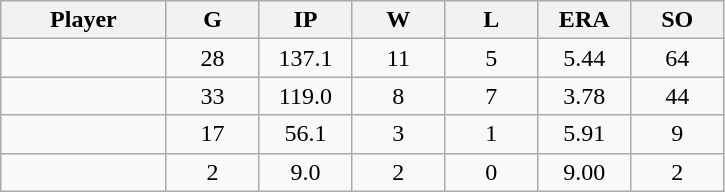<table class="wikitable sortable">
<tr>
<th bgcolor="#DDDDFF" width="16%">Player</th>
<th bgcolor="#DDDDFF" width="9%">G</th>
<th bgcolor="#DDDDFF" width="9%">IP</th>
<th bgcolor="#DDDDFF" width="9%">W</th>
<th bgcolor="#DDDDFF" width="9%">L</th>
<th bgcolor="#DDDDFF" width="9%">ERA</th>
<th bgcolor="#DDDDFF" width="9%">SO</th>
</tr>
<tr align="center">
<td></td>
<td>28</td>
<td>137.1</td>
<td>11</td>
<td>5</td>
<td>5.44</td>
<td>64</td>
</tr>
<tr align="center">
<td></td>
<td>33</td>
<td>119.0</td>
<td>8</td>
<td>7</td>
<td>3.78</td>
<td>44</td>
</tr>
<tr align="center">
<td></td>
<td>17</td>
<td>56.1</td>
<td>3</td>
<td>1</td>
<td>5.91</td>
<td>9</td>
</tr>
<tr align="center">
<td></td>
<td>2</td>
<td>9.0</td>
<td>2</td>
<td>0</td>
<td>9.00</td>
<td>2</td>
</tr>
</table>
